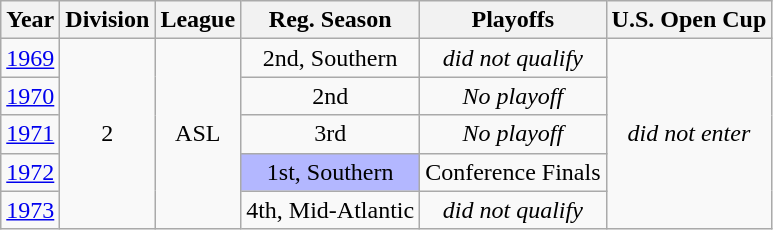<table class="wikitable" style="text-align:center">
<tr>
<th>Year</th>
<th>Division</th>
<th>League</th>
<th>Reg. Season</th>
<th>Playoffs</th>
<th>U.S. Open Cup</th>
</tr>
<tr>
<td><a href='#'>1969</a></td>
<td rowspan=5>2</td>
<td rowspan=5>ASL</td>
<td>2nd, Southern</td>
<td><em>did not qualify</em></td>
<td rowspan=5><em>did not enter</em></td>
</tr>
<tr>
<td><a href='#'>1970</a></td>
<td>2nd</td>
<td><em>No playoff</em></td>
</tr>
<tr>
<td><a href='#'>1971</a></td>
<td>3rd</td>
<td><em>No playoff</em></td>
</tr>
<tr>
<td><a href='#'>1972</a></td>
<td bgcolor="B3B7FF">1st, Southern</td>
<td>Conference Finals</td>
</tr>
<tr>
<td><a href='#'>1973</a></td>
<td>4th, Mid-Atlantic</td>
<td><em>did not qualify</em></td>
</tr>
</table>
